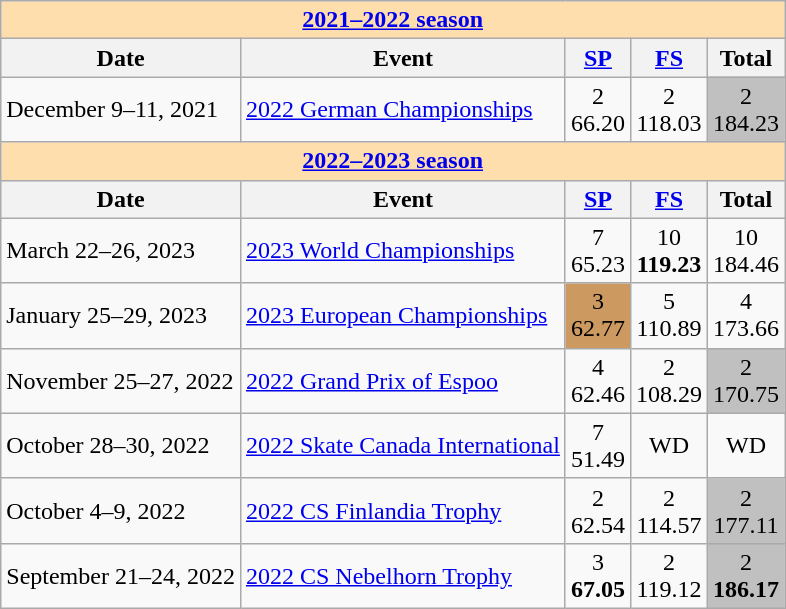<table class="wikitable">
<tr>
<td style="background-color: #ffdead; " colspan=5 align=center><a href='#'><strong>2021–2022 season</strong></a></td>
</tr>
<tr>
<th>Date</th>
<th>Event</th>
<th><a href='#'>SP</a></th>
<th><a href='#'>FS</a></th>
<th>Total</th>
</tr>
<tr>
<td>December 9–11, 2021</td>
<td><a href='#'>2022 German Championships</a></td>
<td align=center>2 <br> 66.20</td>
<td align=center>2 <br> 118.03</td>
<td align=center bgcolor=silver>2 <br> 184.23</td>
</tr>
<tr>
<td style="background-color: #ffdead; " colspan=5 align=center><a href='#'><strong>2022–2023 season</strong></a></td>
</tr>
<tr>
<th>Date</th>
<th>Event</th>
<th><a href='#'>SP</a></th>
<th><a href='#'>FS</a></th>
<th>Total</th>
</tr>
<tr>
<td>March 22–26, 2023</td>
<td><a href='#'>2023 World Championships</a></td>
<td align=center>7 <br> 65.23</td>
<td align=center>10 <br> <strong>119.23</strong></td>
<td align=center>10 <br> 184.46</td>
</tr>
<tr>
<td>January 25–29, 2023</td>
<td><a href='#'>2023 European Championships</a></td>
<td align=center bgcolor=ccc9966>3 <br> 62.77</td>
<td align=center>5 <br> 110.89</td>
<td align=center>4 <br> 173.66</td>
</tr>
<tr>
<td>November 25–27, 2022</td>
<td><a href='#'>2022 Grand Prix of Espoo</a></td>
<td align=center>4 <br> 62.46</td>
<td align=center>2 <br> 108.29</td>
<td align=center bgcolor=silver>2 <br> 170.75</td>
</tr>
<tr>
<td>October 28–30, 2022</td>
<td><a href='#'>2022 Skate Canada International</a></td>
<td align=center>7 <br> 51.49</td>
<td align=center>WD</td>
<td align=center>WD</td>
</tr>
<tr>
<td>October 4–9, 2022</td>
<td><a href='#'>2022 CS Finlandia Trophy</a></td>
<td align=center>2 <br> 62.54</td>
<td align=center>2 <br> 114.57</td>
<td align=center bgcolor=silver>2 <br> 177.11</td>
</tr>
<tr>
<td>September 21–24, 2022</td>
<td><a href='#'>2022 CS Nebelhorn Trophy</a></td>
<td align=center>3 <br> <strong>67.05</strong></td>
<td align=center>2 <br> 119.12</td>
<td align=center bgcolor=silver>2 <br> <strong>186.17</strong></td>
</tr>
</table>
